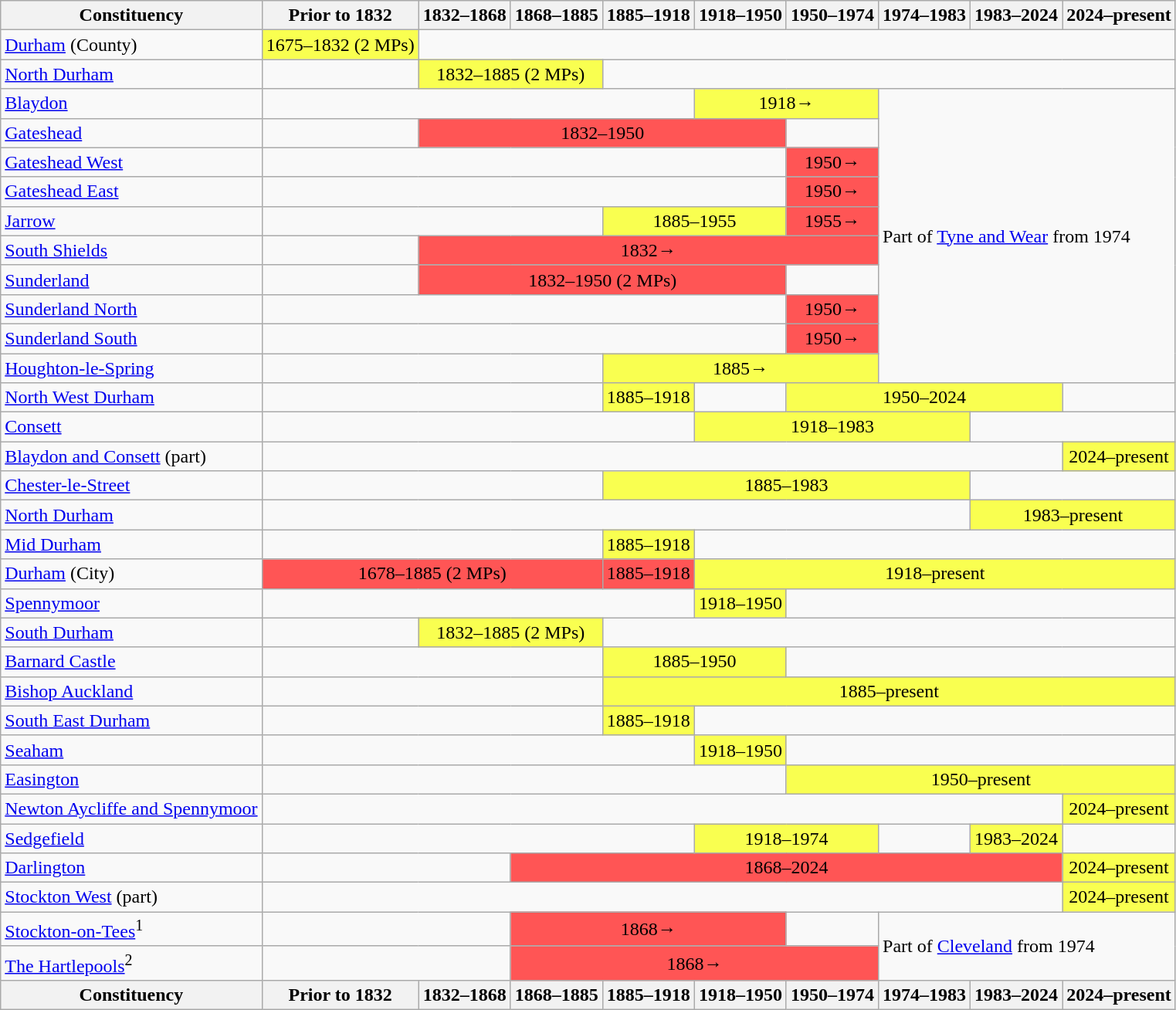<table class="wikitable">
<tr>
<th>Constituency</th>
<th>Prior to 1832</th>
<th>1832–1868</th>
<th>1868–1885</th>
<th>1885–1918</th>
<th>1918–1950</th>
<th>1950–1974</th>
<th>1974–1983</th>
<th>1983–2024</th>
<th>2024–present</th>
</tr>
<tr>
<td><a href='#'>Durham</a> (County)</td>
<td align="center" bgcolor="#f9ff50">1675–1832 (2 MPs)</td>
<td colspan="8"></td>
</tr>
<tr>
<td><a href='#'>North Durham</a></td>
<td></td>
<td colspan="2" align="center" bgcolor="#f9ff50">1832–1885 (2 MPs)</td>
<td colspan="6"></td>
</tr>
<tr>
<td><a href='#'>Blaydon</a></td>
<td colspan="4"></td>
<td colspan="2" align="center" bgcolor="#f9ff50">1918→</td>
<td colspan="3" rowspan="10">Part of <a href='#'>Tyne and Wear</a> from 1974</td>
</tr>
<tr>
<td><a href='#'>Gateshead</a></td>
<td></td>
<td colspan="4" align="center" bgcolor="#ff5555">1832–1950</td>
<td></td>
</tr>
<tr>
<td><a href='#'>Gateshead West</a></td>
<td colspan="5"></td>
<td align="center" bgcolor="#ff5555">1950→</td>
</tr>
<tr>
<td><a href='#'>Gateshead East</a></td>
<td colspan="5"></td>
<td align="center" bgcolor="#ff5555">1950→</td>
</tr>
<tr>
<td><a href='#'>Jarrow</a></td>
<td colspan="3"></td>
<td colspan="2" align="center" bgcolor="#f9ff50">1885–1955</td>
<td align="center" bgcolor="#ff5555">1955→</td>
</tr>
<tr>
<td><a href='#'>South Shields</a></td>
<td></td>
<td colspan="5" align="center" bgcolor="#ff5555">1832→</td>
</tr>
<tr>
<td><a href='#'>Sunderland</a></td>
<td></td>
<td colspan="4" align="center" bgcolor="#ff5555">1832–1950 (2 MPs)</td>
<td></td>
</tr>
<tr>
<td><a href='#'>Sunderland North</a></td>
<td colspan="5"></td>
<td align="center" bgcolor="#ff5555">1950→</td>
</tr>
<tr>
<td><a href='#'>Sunderland South</a></td>
<td colspan="5"></td>
<td align="center" bgcolor="#ff5555">1950→</td>
</tr>
<tr>
<td><a href='#'>Houghton-le-Spring</a></td>
<td colspan="3"></td>
<td colspan="3" align="center" bgcolor="#f9ff50">1885→</td>
</tr>
<tr>
<td><a href='#'>North West Durham</a></td>
<td colspan="3"></td>
<td align="center" bgcolor="#f9ff50">1885–1918</td>
<td></td>
<td colspan="3" align="center" bgcolor="#f9ff50">1950–2024</td>
<td></td>
</tr>
<tr>
<td><a href='#'>Consett</a></td>
<td colspan="4"></td>
<td colspan="3" align="center" bgcolor="#f9ff50">1918–1983</td>
<td colspan="2"></td>
</tr>
<tr>
<td><a href='#'>Blaydon and Consett</a> (part)</td>
<td colspan="8"></td>
<td align="center" bgcolor="#f9ff50">2024–present</td>
</tr>
<tr>
<td><a href='#'>Chester-le-Street</a></td>
<td colspan="3"></td>
<td colspan="4" align="center" bgcolor="#f9ff50">1885–1983</td>
<td colspan="2"></td>
</tr>
<tr>
<td><a href='#'>North Durham</a></td>
<td colspan="7"></td>
<td colspan="2" align="center" bgcolor="#f9ff50">1983–present</td>
</tr>
<tr>
<td><a href='#'>Mid Durham</a></td>
<td colspan="3"></td>
<td align="center" bgcolor="#f9ff50">1885–1918</td>
<td colspan="5"></td>
</tr>
<tr>
<td><a href='#'>Durham</a> (City)</td>
<td colspan="3" align="center" bgcolor="#ff5555">1678–1885 (2 MPs)</td>
<td align="center" bgcolor="#ff5555">1885–1918</td>
<td colspan="5" align="center" bgcolor="#f9ff50">1918–present</td>
</tr>
<tr>
<td><a href='#'>Spennymoor</a></td>
<td colspan="4"></td>
<td align="center" bgcolor="#f9ff50">1918–1950</td>
<td colspan="4"></td>
</tr>
<tr>
<td><a href='#'>South Durham</a></td>
<td></td>
<td colspan="2" align="center" bgcolor="#f9ff50">1832–1885 (2 MPs)</td>
<td colspan="6"></td>
</tr>
<tr>
<td><a href='#'>Barnard Castle</a></td>
<td colspan="3"></td>
<td colspan="2" align="center" bgcolor="#f9ff50">1885–1950</td>
<td colspan="4"></td>
</tr>
<tr>
<td><a href='#'>Bishop Auckland</a></td>
<td colspan="3"></td>
<td colspan="6" align="center" bgcolor="#f9ff50">1885–present</td>
</tr>
<tr>
<td><a href='#'>South East Durham</a></td>
<td colspan="3"></td>
<td align="center" bgcolor="#f9ff50">1885–1918</td>
<td colspan="5"></td>
</tr>
<tr>
<td><a href='#'>Seaham</a></td>
<td colspan="4"></td>
<td align="center" bgcolor="#f9ff50">1918–1950</td>
<td colspan="4"></td>
</tr>
<tr>
<td><a href='#'>Easington</a></td>
<td colspan="5"></td>
<td colspan="4" align="center" bgcolor="#f9ff50">1950–present</td>
</tr>
<tr>
<td><a href='#'>Newton Aycliffe and Spennymoor</a></td>
<td colspan="8"></td>
<td align="center" bgcolor="#f9ff50">2024–present</td>
</tr>
<tr>
<td><a href='#'>Sedgefield</a></td>
<td colspan="4"></td>
<td colspan="2" align="center" bgcolor="#f9ff50">1918–1974</td>
<td></td>
<td align="center" bgcolor="#f9ff50">1983–2024</td>
<td></td>
</tr>
<tr>
<td><a href='#'>Darlington</a></td>
<td colspan="2"></td>
<td colspan="6" align="center" bgcolor="#ff5555">1868–2024</td>
<td align="center" bgcolor="#f9ff50">2024–present</td>
</tr>
<tr>
<td><a href='#'>Stockton West</a> (part)</td>
<td colspan="8"></td>
<td align="center" bgcolor="#f9ff50">2024–present</td>
</tr>
<tr>
<td><a href='#'>Stockton-on-Tees</a><sup>1</sup></td>
<td colspan="2"></td>
<td colspan="3" align="center" bgcolor="#ff5555">1868→</td>
<td></td>
<td colspan="3" rowspan="2">Part of <a href='#'>Cleveland</a> from 1974</td>
</tr>
<tr>
<td><a href='#'>The Hartlepools</a><sup>2</sup></td>
<td colspan="2"></td>
<td colspan="4" align="center" bgcolor="#ff5555">1868→</td>
</tr>
<tr>
<th>Constituency</th>
<th>Prior to 1832</th>
<th>1832–1868</th>
<th>1868–1885</th>
<th>1885–1918</th>
<th>1918–1950</th>
<th>1950–1974</th>
<th>1974–1983</th>
<th>1983–2024</th>
<th>2024–present</th>
</tr>
</table>
